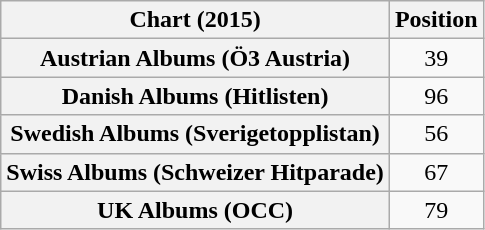<table class="wikitable sortable plainrowheaders" style="text-align:center">
<tr>
<th scope="col">Chart (2015)</th>
<th scope="col">Position</th>
</tr>
<tr>
<th scope="row">Austrian Albums (Ö3 Austria)</th>
<td>39</td>
</tr>
<tr>
<th scope="row">Danish Albums (Hitlisten)</th>
<td>96</td>
</tr>
<tr>
<th scope="row">Swedish Albums (Sverigetopplistan)</th>
<td>56</td>
</tr>
<tr>
<th scope="row">Swiss Albums (Schweizer Hitparade)</th>
<td>67</td>
</tr>
<tr>
<th scope="row">UK Albums (OCC)</th>
<td>79</td>
</tr>
</table>
